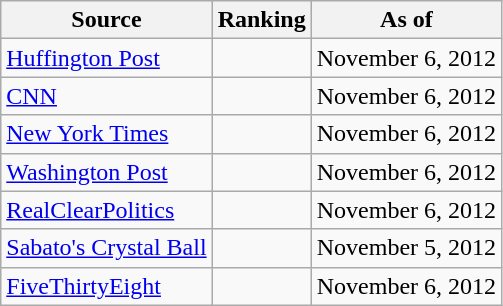<table class="wikitable" style="text-align:center">
<tr>
<th>Source</th>
<th>Ranking</th>
<th>As of</th>
</tr>
<tr>
<td align="left"><a href='#'>Huffington Post</a></td>
<td></td>
<td>November 6, 2012</td>
</tr>
<tr>
<td align="left"><a href='#'>CNN</a></td>
<td></td>
<td>November 6, 2012</td>
</tr>
<tr>
<td align=left><a href='#'>New York Times</a></td>
<td></td>
<td>November 6, 2012</td>
</tr>
<tr>
<td align="left"><a href='#'>Washington Post</a></td>
<td></td>
<td>November 6, 2012</td>
</tr>
<tr>
<td align="left"><a href='#'>RealClearPolitics</a></td>
<td></td>
<td>November 6, 2012</td>
</tr>
<tr>
<td align="left"><a href='#'>Sabato's Crystal Ball</a></td>
<td></td>
<td>November 5, 2012</td>
</tr>
<tr>
<td align="left"><a href='#'>FiveThirtyEight</a></td>
<td></td>
<td>November 6, 2012</td>
</tr>
</table>
